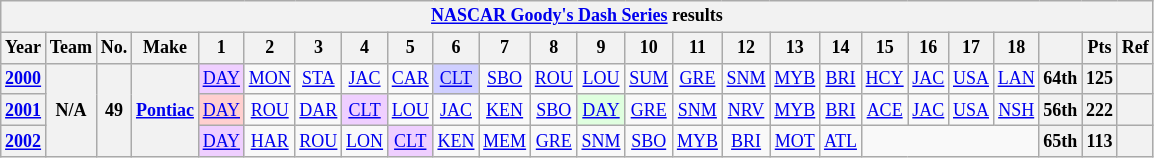<table class="wikitable" style="text-align:center; font-size:75%">
<tr>
<th colspan=32><a href='#'>NASCAR Goody's Dash Series</a> results</th>
</tr>
<tr>
<th>Year</th>
<th>Team</th>
<th>No.</th>
<th>Make</th>
<th>1</th>
<th>2</th>
<th>3</th>
<th>4</th>
<th>5</th>
<th>6</th>
<th>7</th>
<th>8</th>
<th>9</th>
<th>10</th>
<th>11</th>
<th>12</th>
<th>13</th>
<th>14</th>
<th>15</th>
<th>16</th>
<th>17</th>
<th>18</th>
<th></th>
<th>Pts</th>
<th>Ref</th>
</tr>
<tr>
<th><a href='#'>2000</a></th>
<th rowspan=3>N/A</th>
<th rowspan=3>49</th>
<th rowspan=3><a href='#'>Pontiac</a></th>
<td style="background:#EFCFFF;"><a href='#'>DAY</a><br></td>
<td><a href='#'>MON</a></td>
<td><a href='#'>STA</a></td>
<td><a href='#'>JAC</a></td>
<td><a href='#'>CAR</a></td>
<td style="background:#CFCFFF;"><a href='#'>CLT</a><br></td>
<td><a href='#'>SBO</a></td>
<td><a href='#'>ROU</a></td>
<td><a href='#'>LOU</a></td>
<td><a href='#'>SUM</a></td>
<td><a href='#'>GRE</a></td>
<td><a href='#'>SNM</a></td>
<td><a href='#'>MYB</a></td>
<td><a href='#'>BRI</a></td>
<td><a href='#'>HCY</a></td>
<td><a href='#'>JAC</a></td>
<td><a href='#'>USA</a></td>
<td><a href='#'>LAN</a></td>
<th>64th</th>
<th>125</th>
<th></th>
</tr>
<tr>
<th><a href='#'>2001</a></th>
<td style="background:#FFCFCF;"><a href='#'>DAY</a><br></td>
<td><a href='#'>ROU</a></td>
<td><a href='#'>DAR</a></td>
<td style="background:#EFCFFF;"><a href='#'>CLT</a><br></td>
<td><a href='#'>LOU</a></td>
<td><a href='#'>JAC</a></td>
<td><a href='#'>KEN</a></td>
<td><a href='#'>SBO</a></td>
<td style="background:#DFFFDF;"><a href='#'>DAY</a><br></td>
<td><a href='#'>GRE</a></td>
<td><a href='#'>SNM</a></td>
<td><a href='#'>NRV</a></td>
<td><a href='#'>MYB</a></td>
<td><a href='#'>BRI</a></td>
<td><a href='#'>ACE</a></td>
<td><a href='#'>JAC</a></td>
<td><a href='#'>USA</a></td>
<td><a href='#'>NSH</a></td>
<th>56th</th>
<th>222</th>
<th></th>
</tr>
<tr>
<th><a href='#'>2002</a></th>
<td style="background:#EFCFFF;"><a href='#'>DAY</a><br></td>
<td><a href='#'>HAR</a></td>
<td><a href='#'>ROU</a></td>
<td><a href='#'>LON</a></td>
<td style="background:#EFCFFF;"><a href='#'>CLT</a><br></td>
<td><a href='#'>KEN</a></td>
<td><a href='#'>MEM</a></td>
<td><a href='#'>GRE</a></td>
<td><a href='#'>SNM</a></td>
<td><a href='#'>SBO</a></td>
<td><a href='#'>MYB</a></td>
<td><a href='#'>BRI</a></td>
<td><a href='#'>MOT</a></td>
<td><a href='#'>ATL</a></td>
<td colspan=4></td>
<th>65th</th>
<th>113</th>
<th></th>
</tr>
</table>
